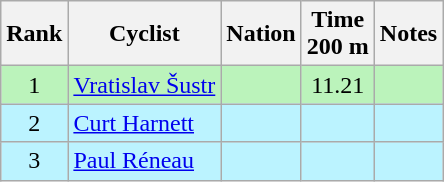<table class="wikitable sortable" style="text-align:center">
<tr>
<th>Rank</th>
<th>Cyclist</th>
<th>Nation</th>
<th>Time<br>200 m</th>
<th>Notes</th>
</tr>
<tr bgcolor=bbf3bb>
<td>1</td>
<td align=left><a href='#'>Vratislav Šustr</a></td>
<td align=left></td>
<td>11.21</td>
<td></td>
</tr>
<tr bgcolor=bbf3ff>
<td>2</td>
<td align=left><a href='#'>Curt Harnett</a></td>
<td align=left></td>
<td></td>
<td></td>
</tr>
<tr bgcolor=bbf3ff>
<td>3</td>
<td align=left><a href='#'>Paul Réneau</a></td>
<td align=left></td>
<td></td>
<td></td>
</tr>
</table>
